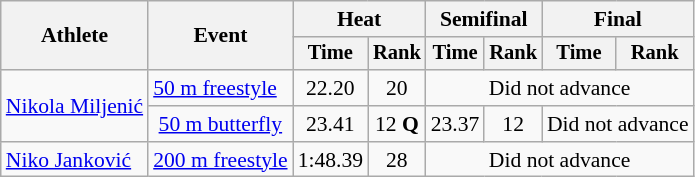<table class="wikitable" style="text-align:center; font-size:90%">
<tr>
<th rowspan="2">Athlete</th>
<th rowspan="2">Event</th>
<th colspan="2">Heat</th>
<th colspan="2">Semifinal</th>
<th colspan="2">Final</th>
</tr>
<tr style="font-size:95%">
<th>Time</th>
<th>Rank</th>
<th>Time</th>
<th>Rank</th>
<th>Time</th>
<th>Rank</th>
</tr>
<tr>
<td rowspan="2" align="left"><a href='#'>Nikola Miljenić</a></td>
<td align="left"><a href='#'>50 m freestyle</a></td>
<td>22.20</td>
<td>20</td>
<td colspan="4">Did not advance</td>
</tr>
<tr>
<td><a href='#'>50 m butterfly</a></td>
<td>23.41</td>
<td>12 <strong>Q</strong></td>
<td>23.37</td>
<td>12</td>
<td colspan="2">Did not advance</td>
</tr>
<tr>
<td align="left"><a href='#'>Niko Janković</a></td>
<td align="left"><a href='#'>200 m freestyle</a></td>
<td>1:48.39</td>
<td>28</td>
<td colspan="4">Did not advance</td>
</tr>
</table>
